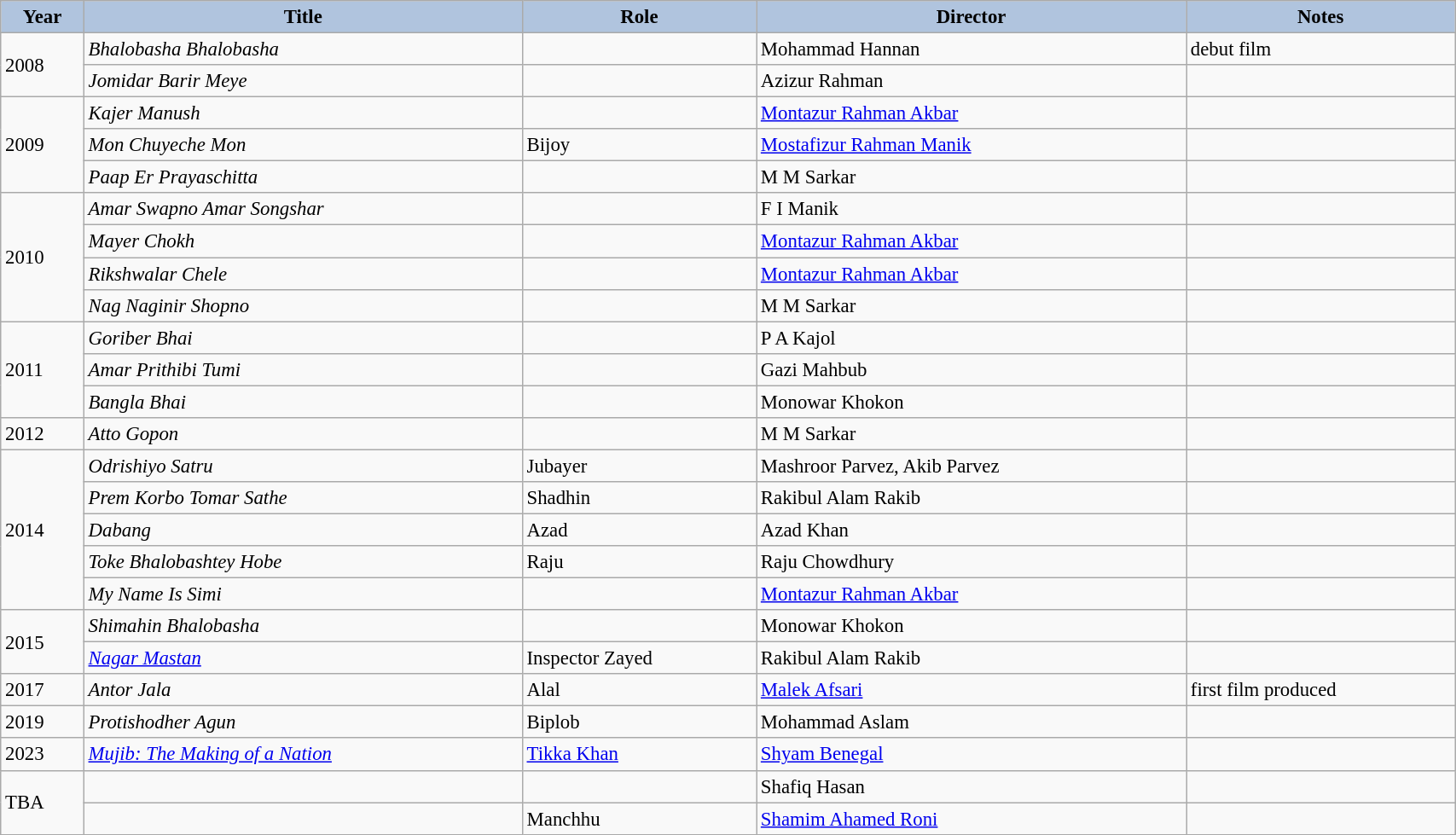<table class="wikitable sortable" width= "90%" style="font-size: 95%;">
<tr>
<th style="background:#B0C4DE;">Year</th>
<th style="background:#B0C4DE;">Title</th>
<th style="background:#B0C4DE;">Role</th>
<th style="background:#B0C4DE;">Director</th>
<th style="background:#B0C4DE;">Notes</th>
</tr>
<tr>
<td rowspan="2">2008</td>
<td><em>Bhalobasha Bhalobasha </em></td>
<td></td>
<td>Mohammad Hannan</td>
<td>debut film</td>
</tr>
<tr>
<td><em>Jomidar Barir Meye</em></td>
<td></td>
<td>Azizur Rahman</td>
<td></td>
</tr>
<tr>
<td rowspan="3">2009</td>
<td><em>Kajer Manush</em></td>
<td></td>
<td><a href='#'>Montazur Rahman Akbar</a></td>
<td></td>
</tr>
<tr>
<td><em>Mon Chuyeche Mon</em></td>
<td>Bijoy</td>
<td><a href='#'>Mostafizur Rahman Manik</a></td>
<td></td>
</tr>
<tr>
<td><em>Paap Er Prayaschitta</em></td>
<td></td>
<td>M M Sarkar</td>
<td></td>
</tr>
<tr>
<td rowspan="4">2010</td>
<td><em>Amar Swapno Amar Songshar</em></td>
<td></td>
<td>F I Manik</td>
<td></td>
</tr>
<tr>
<td><em>Mayer Chokh</em></td>
<td></td>
<td><a href='#'>Montazur Rahman Akbar</a></td>
<td></td>
</tr>
<tr>
<td><em>Rikshwalar Chele</em></td>
<td></td>
<td><a href='#'>Montazur Rahman Akbar</a></td>
<td></td>
</tr>
<tr>
<td><em>Nag Naginir Shopno</em></td>
<td></td>
<td>M M Sarkar</td>
<td></td>
</tr>
<tr>
<td rowspan="3">2011</td>
<td><em>Goriber Bhai</em></td>
<td></td>
<td>P A Kajol</td>
<td></td>
</tr>
<tr>
<td><em>Amar Prithibi Tumi</em></td>
<td></td>
<td>Gazi Mahbub</td>
<td></td>
</tr>
<tr>
<td><em>Bangla Bhai</em></td>
<td></td>
<td>Monowar Khokon</td>
<td></td>
</tr>
<tr>
<td>2012</td>
<td><em>Atto Gopon</em></td>
<td></td>
<td>M M Sarkar</td>
<td></td>
</tr>
<tr>
<td rowspan="5">2014</td>
<td><em>Odrishiyo Satru</em></td>
<td>Jubayer</td>
<td>Mashroor Parvez, Akib Parvez</td>
<td></td>
</tr>
<tr>
<td><em>Prem Korbo Tomar Sathe</em></td>
<td>Shadhin</td>
<td>Rakibul Alam Rakib</td>
<td></td>
</tr>
<tr>
<td><em>Dabang</em></td>
<td>Azad</td>
<td>Azad Khan</td>
<td></td>
</tr>
<tr>
<td><em>Toke Bhalobashtey Hobe</em></td>
<td>Raju</td>
<td>Raju Chowdhury</td>
<td></td>
</tr>
<tr>
<td><em>My Name Is Simi</em></td>
<td></td>
<td><a href='#'>Montazur Rahman Akbar</a></td>
<td></td>
</tr>
<tr>
<td rowspan="2">2015</td>
<td><em>Shimahin Bhalobasha</em></td>
<td></td>
<td>Monowar Khokon</td>
<td></td>
</tr>
<tr>
<td><em><a href='#'>Nagar Mastan</a></em></td>
<td>Inspector Zayed</td>
<td>Rakibul Alam Rakib</td>
<td></td>
</tr>
<tr>
<td rowspan="1">2017</td>
<td><em>Antor Jala</em></td>
<td>Alal</td>
<td><a href='#'>Malek Afsari</a></td>
<td>first film produced</td>
</tr>
<tr>
<td>2019</td>
<td><em>Protishodher Agun</em></td>
<td>Biplob</td>
<td>Mohammad Aslam</td>
<td></td>
</tr>
<tr>
<td>2023</td>
<td><em><a href='#'>Mujib: The Making of a Nation</a></em></td>
<td><a href='#'>Tikka Khan</a></td>
<td><a href='#'>Shyam Benegal</a></td>
<td></td>
</tr>
<tr>
<td rowspan="2">TBA</td>
<td></td>
<td></td>
<td>Shafiq Hasan</td>
<td></td>
</tr>
<tr>
<td></td>
<td>Manchhu</td>
<td><a href='#'>Shamim Ahamed Roni</a></td>
<td></td>
</tr>
</table>
